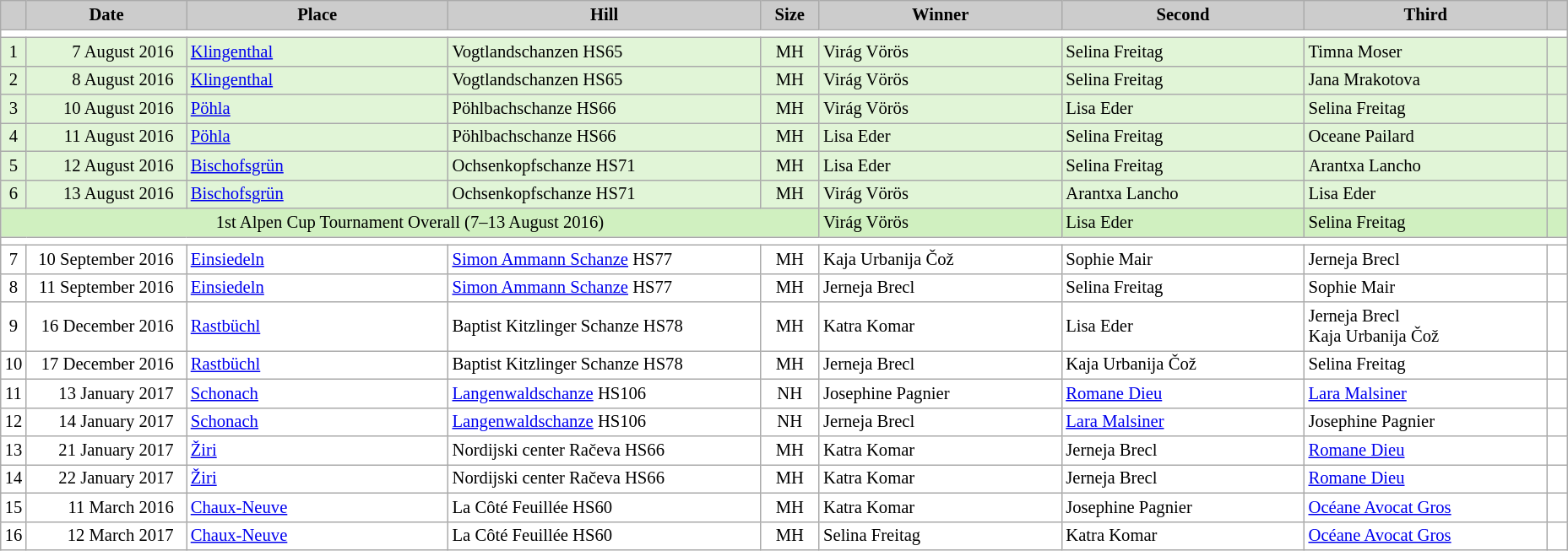<table class="wikitable plainrowheaders" style="background:#fff; font-size:86%; line-height:16px; border:grey solid 1px; border-collapse:collapse;">
<tr style="background:#ccc; text-align:center;">
<th scope="col" style="background:#ccc; width=30 px;"></th>
<th scope="col" style="background:#ccc; width:120px;">Date</th>
<th scope="col" style="background:#ccc; width:200px;">Place</th>
<th scope="col" style="background:#ccc; width:240px;">Hill</th>
<th scope="col" style="background:#ccc; width:40px;">Size</th>
<th scope="col" style="background:#ccc; width:185px;">Winner</th>
<th scope="col" style="background:#ccc; width:185px;">Second</th>
<th scope="col" style="background:#ccc; width:185px;">Third</th>
<th scope="col" style="background:#ccc; width:10px;"></th>
</tr>
<tr>
<td colspan=9></td>
</tr>
<tr bgcolor=#E1F5D7>
<td align=center>1</td>
<td align=right>7 August 2016  </td>
<td> <a href='#'>Klingenthal</a></td>
<td>Vogtlandschanzen HS65</td>
<td align=center>MH</td>
<td> Virág Vörös</td>
<td> Selina Freitag</td>
<td> Timna Moser</td>
<td></td>
</tr>
<tr bgcolor=#E1F5D7>
<td align=center>2</td>
<td align=right>8 August 2016  </td>
<td> <a href='#'>Klingenthal</a></td>
<td>Vogtlandschanzen HS65</td>
<td align=center>MH</td>
<td> Virág Vörös</td>
<td> Selina Freitag</td>
<td> Jana Mrakotova</td>
<td></td>
</tr>
<tr bgcolor=#E1F5D7>
<td align=center>3</td>
<td align=right>10 August 2016  </td>
<td> <a href='#'>Pöhla</a></td>
<td>Pöhlbachschanze HS66</td>
<td align=center>MH</td>
<td> Virág Vörös</td>
<td> Lisa Eder</td>
<td> Selina Freitag</td>
<td></td>
</tr>
<tr bgcolor=#E1F5D7>
<td align=center>4</td>
<td align=right>11 August 2016  </td>
<td> <a href='#'>Pöhla</a></td>
<td>Pöhlbachschanze HS66</td>
<td align=center>MH</td>
<td> Lisa Eder</td>
<td> Selina Freitag</td>
<td> Oceane Pailard</td>
<td></td>
</tr>
<tr bgcolor=#E1F5D7>
<td align=center>5</td>
<td align=right>12 August 2016  </td>
<td> <a href='#'>Bischofsgrün</a></td>
<td>Ochsenkopfschanze HS71</td>
<td align=center>MH</td>
<td> Lisa Eder</td>
<td> Selina Freitag</td>
<td> Arantxa Lancho</td>
<td></td>
</tr>
<tr bgcolor=#E1F5D7>
<td align=center>6</td>
<td align=right>13 August 2016  </td>
<td> <a href='#'>Bischofsgrün</a></td>
<td>Ochsenkopfschanze HS71</td>
<td align=center>MH</td>
<td> Virág Vörös</td>
<td> Arantxa Lancho</td>
<td> Lisa Eder</td>
<td></td>
</tr>
<tr bgcolor=D0F0C0>
<td colspan=5 align=center>1st Alpen Cup Tournament Overall (7–13 August 2016)</td>
<td> Virág Vörös</td>
<td> Lisa Eder</td>
<td> Selina Freitag</td>
<td></td>
</tr>
<tr>
<td colspan=9></td>
</tr>
<tr>
<td align=center>7</td>
<td align=right>10 September 2016  </td>
<td> <a href='#'>Einsiedeln</a></td>
<td><a href='#'>Simon Ammann Schanze</a> HS77</td>
<td align=center>MH</td>
<td> Kaja Urbanija Čož</td>
<td> Sophie Mair</td>
<td> Jerneja Brecl</td>
<td></td>
</tr>
<tr>
<td align=center>8</td>
<td align=right>11 September 2016  </td>
<td> <a href='#'>Einsiedeln</a></td>
<td><a href='#'>Simon Ammann Schanze</a> HS77</td>
<td align=center>MH</td>
<td> Jerneja Brecl</td>
<td> Selina Freitag</td>
<td> Sophie Mair</td>
<td></td>
</tr>
<tr>
<td align=center>9</td>
<td align=right>16 December 2016  </td>
<td> <a href='#'>Rastbüchl</a></td>
<td>Baptist Kitzlinger Schanze HS78</td>
<td align=center>MH</td>
<td> Katra Komar</td>
<td> Lisa Eder</td>
<td> Jerneja Brecl<br> Kaja Urbanija Čož</td>
<td></td>
</tr>
<tr>
<td align=center>10</td>
<td align=right>17 December 2016  </td>
<td> <a href='#'>Rastbüchl</a></td>
<td>Baptist Kitzlinger Schanze HS78</td>
<td align=center>MH</td>
<td> Jerneja Brecl</td>
<td> Kaja Urbanija Čož</td>
<td> Selina Freitag</td>
<td></td>
</tr>
<tr>
<td align=center>11</td>
<td align=right>13 January 2017  </td>
<td> <a href='#'>Schonach</a></td>
<td><a href='#'>Langenwaldschanze</a> HS106</td>
<td align=center>NH</td>
<td> Josephine Pagnier</td>
<td> <a href='#'>Romane Dieu</a></td>
<td> <a href='#'>Lara Malsiner</a></td>
<td></td>
</tr>
<tr>
<td align=center>12</td>
<td align=right>14 January 2017  </td>
<td> <a href='#'>Schonach</a></td>
<td><a href='#'>Langenwaldschanze</a> HS106</td>
<td align=center>NH</td>
<td> Jerneja Brecl</td>
<td> <a href='#'>Lara Malsiner</a></td>
<td> Josephine Pagnier</td>
<td></td>
</tr>
<tr>
<td align=center>13</td>
<td align=right>21 January 2017  </td>
<td> <a href='#'>Žiri</a></td>
<td>Nordijski center Račeva HS66</td>
<td align=center>MH</td>
<td> Katra Komar</td>
<td> Jerneja Brecl</td>
<td> <a href='#'>Romane Dieu</a></td>
<td></td>
</tr>
<tr>
<td align=center>14</td>
<td align=right>22 January 2017  </td>
<td> <a href='#'>Žiri</a></td>
<td>Nordijski center Račeva HS66</td>
<td align=center>MH</td>
<td> Katra Komar</td>
<td> Jerneja Brecl</td>
<td> <a href='#'>Romane Dieu</a></td>
<td></td>
</tr>
<tr>
<td align=center>15</td>
<td align=right>11 March 2016  </td>
<td> <a href='#'>Chaux-Neuve</a></td>
<td>La Côté Feuillée HS60</td>
<td align=center>MH</td>
<td> Katra Komar</td>
<td> Josephine Pagnier</td>
<td> <a href='#'>Océane Avocat Gros</a></td>
<td></td>
</tr>
<tr>
<td align=center>16</td>
<td align=right>12 March 2017  </td>
<td> <a href='#'>Chaux-Neuve</a></td>
<td>La Côté Feuillée HS60</td>
<td align=center>MH</td>
<td> Selina Freitag</td>
<td> Katra Komar</td>
<td> <a href='#'>Océane Avocat Gros</a></td>
<td></td>
</tr>
</table>
